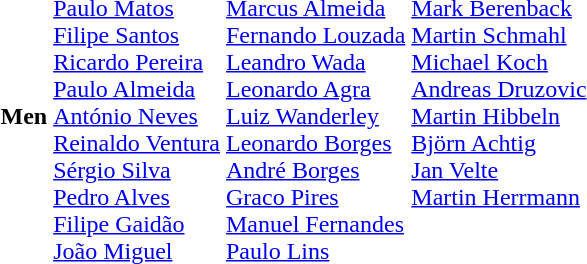<table>
<tr>
<th scope="row">Men</th>
<td><br><a href='#'>Paulo Matos</a><br><a href='#'>Filipe Santos</a><br><a href='#'>Ricardo Pereira</a><br><a href='#'>Paulo Almeida</a><br><a href='#'>António Neves</a><br><a href='#'>Reinaldo Ventura</a><br><a href='#'>Sérgio Silva</a><br><a href='#'>Pedro Alves</a><br><a href='#'>Filipe Gaidão</a><br><a href='#'>João Miguel</a></td>
<td><br><a href='#'>Marcus Almeida</a><br><a href='#'>Fernando Louzada</a><br><a href='#'>Leandro Wada</a><br><a href='#'>Leonardo Agra</a><br><a href='#'>Luiz Wanderley</a><br><a href='#'>Leonardo Borges</a><br><a href='#'>André Borges</a><br><a href='#'>Graco Pires</a><br><a href='#'>Manuel Fernandes</a><br><a href='#'>Paulo Lins</a></td>
<td valign=top><br><a href='#'>Mark Berenback</a><br><a href='#'>Martin Schmahl</a><br><a href='#'>Michael Koch</a><br><a href='#'>Andreas Druzovic</a><br><a href='#'>Martin Hibbeln</a><br><a href='#'>Björn Achtig</a><br><a href='#'>Jan Velte</a><br><a href='#'>Martin Herrmann</a></td>
</tr>
</table>
